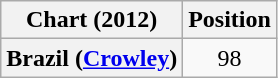<table class="wikitable plainrowheaders" style="text-align:center">
<tr>
<th scope="col">Chart (2012)</th>
<th scope="col">Position</th>
</tr>
<tr>
<th scope="row">Brazil (<a href='#'>Crowley</a>)</th>
<td style="text-align:center;">98</td>
</tr>
</table>
